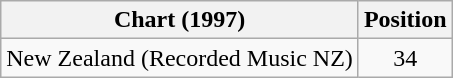<table class="wikitable">
<tr>
<th>Chart (1997)</th>
<th>Position</th>
</tr>
<tr>
<td>New Zealand (Recorded Music NZ)</td>
<td align="center">34</td>
</tr>
</table>
